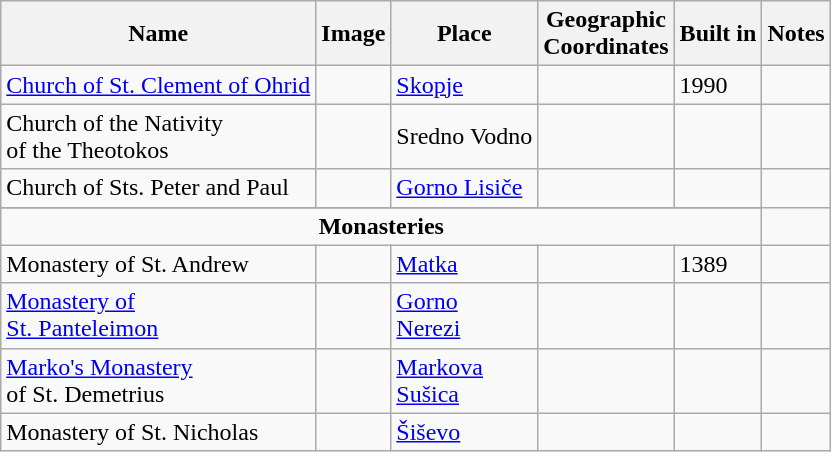<table class="wikitable">
<tr>
<th><strong> Name</strong></th>
<th><strong> Image</strong></th>
<th><strong> Place</strong></th>
<th><strong> Geographic</strong><br><strong>Coordinates</strong></th>
<th><strong> Built in</strong></th>
<th><strong> Notes</strong></th>
</tr>
<tr>
<td><a href='#'>Church of St. Clement of Ohrid</a></td>
<td></td>
<td><a href='#'>Skopje</a></td>
<td></td>
<td>1990</td>
<td></td>
</tr>
<tr>
<td>Church of the Nativity<br> of the Theotokos</td>
<td></td>
<td>Sredno Vodno</td>
<td></td>
<td></td>
<td></td>
</tr>
<tr>
<td>Church of Sts. Peter and Paul</td>
<td></td>
<td><a href='#'>Gorno Lisiče</a></td>
<td></td>
<td></td>
<td></td>
</tr>
<tr>
</tr>
<tr>
<td colspan="5" align="center"><strong>Monasteries</strong></td>
</tr>
<tr>
<td>Monastery of St. Andrew</td>
<td></td>
<td><a href='#'>Matka</a></td>
<td></td>
<td>1389</td>
<td></td>
</tr>
<tr>
<td><a href='#'>Monastery of <br> St. Panteleimon</a></td>
<td></td>
<td><a href='#'>Gorno <br> Nerezi</a></td>
<td></td>
<td></td>
<td></td>
</tr>
<tr>
<td><a href='#'>Marko's Monastery</a> <br> of St. Demetrius</td>
<td></td>
<td><a href='#'>Markova <br> Sušica</a></td>
<td></td>
<td></td>
<td></td>
</tr>
<tr>
<td>Monastery of St. Nicholas</td>
<td></td>
<td><a href='#'>Šiševo</a></td>
<td></td>
<td></td>
<td></td>
</tr>
</table>
